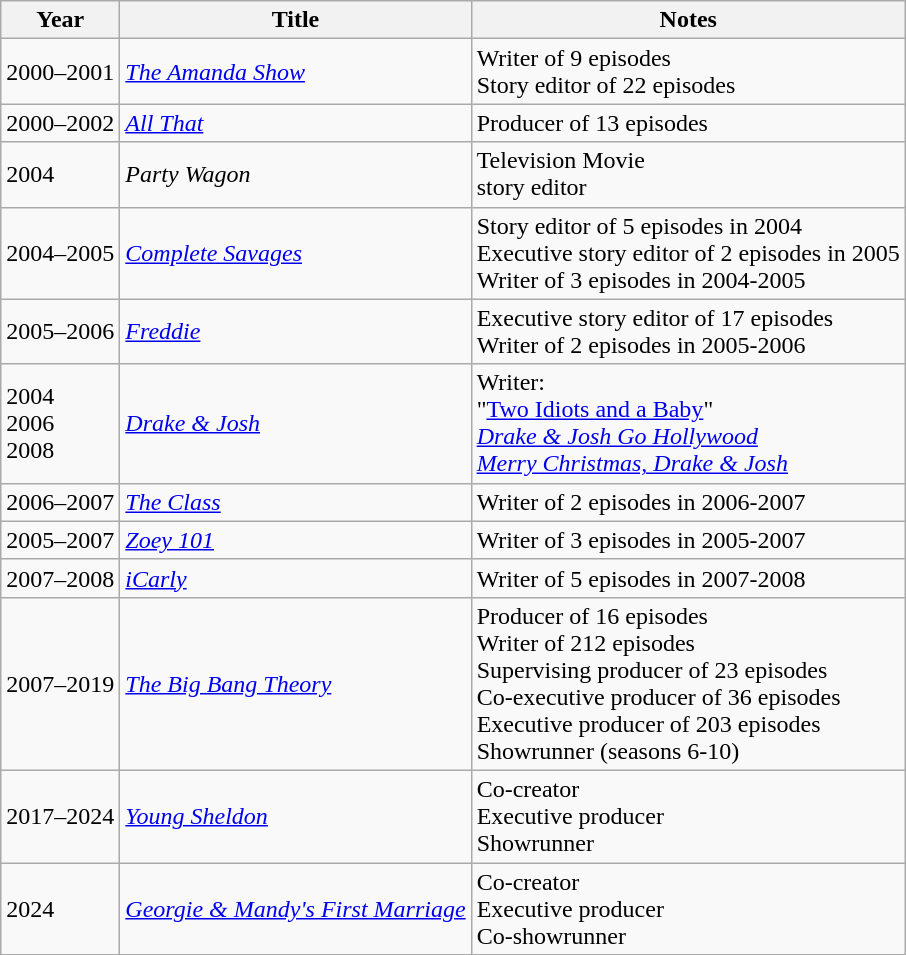<table class="wikitable sortable">
<tr>
<th>Year</th>
<th>Title</th>
<th class="unsortable">Notes</th>
</tr>
<tr>
<td>2000–2001</td>
<td><em><a href='#'>The Amanda Show</a></em></td>
<td>Writer of 9 episodes<br>Story editor of 22 episodes</td>
</tr>
<tr>
<td>2000–2002</td>
<td><em><a href='#'>All That</a></em></td>
<td>Producer of 13 episodes</td>
</tr>
<tr>
<td>2004</td>
<td><em>Party Wagon</em></td>
<td>Television Movie<br>story editor</td>
</tr>
<tr>
<td>2004–2005</td>
<td><em><a href='#'>Complete Savages</a></em></td>
<td>Story editor of 5 episodes in 2004<br>Executive story editor of 2 episodes in 2005<br>Writer of 3 episodes in 2004-2005</td>
</tr>
<tr>
<td>2005–2006</td>
<td><em><a href='#'>Freddie</a></em></td>
<td>Executive story editor of 17 episodes<br>Writer of 2 episodes in 2005-2006</td>
</tr>
<tr>
<td>2004<br>2006<br>2008</td>
<td><em><a href='#'>Drake & Josh</a></em></td>
<td>Writer:<br>"<a href='#'>Two Idiots and a Baby</a>"<br><em><a href='#'>Drake & Josh Go Hollywood</a></em><br><em><a href='#'>Merry Christmas, Drake & Josh</a></em></td>
</tr>
<tr>
<td>2006–2007</td>
<td><em><a href='#'>The Class</a></em></td>
<td>Writer of 2 episodes in 2006-2007</td>
</tr>
<tr>
<td>2005–2007</td>
<td><em><a href='#'>Zoey 101</a></em></td>
<td>Writer of 3 episodes in 2005-2007</td>
</tr>
<tr>
<td>2007–2008</td>
<td><em><a href='#'>iCarly</a></em></td>
<td>Writer of 5 episodes in 2007-2008</td>
</tr>
<tr>
<td>2007–2019</td>
<td><em><a href='#'>The Big Bang Theory</a></em></td>
<td>Producer of 16 episodes<br>Writer of 212 episodes<br>Supervising producer of 23 episodes<br>Co-executive producer of 36 episodes<br>Executive producer of 203 episodes<br>Showrunner (seasons 6-10)</td>
</tr>
<tr>
<td>2017–2024</td>
<td><em><a href='#'>Young Sheldon</a></em></td>
<td>Co-creator<br>Executive producer<br>Showrunner</td>
</tr>
<tr>
<td>2024</td>
<td><em><a href='#'>Georgie & Mandy's First Marriage</a></em></td>
<td>Co-creator<br>Executive producer<br>Co-showrunner</td>
</tr>
</table>
